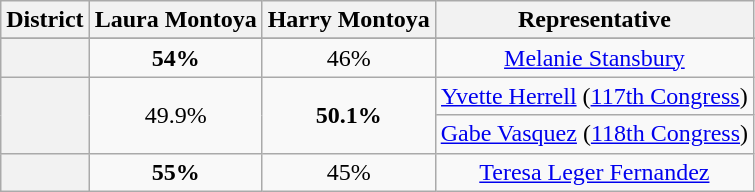<table class=wikitable>
<tr>
<th>District</th>
<th>Laura Montoya</th>
<th>Harry Montoya</th>
<th>Representative</th>
</tr>
<tr align=center>
</tr>
<tr align=center>
<th></th>
<td><strong>54%</strong></td>
<td>46%</td>
<td><a href='#'>Melanie Stansbury</a></td>
</tr>
<tr align=center>
<th rowspan=2 ></th>
<td rowspan=2>49.9%</td>
<td rowspan=2><strong>50.1%</strong></td>
<td><a href='#'>Yvette Herrell</a> (<a href='#'>117th Congress</a>)</td>
</tr>
<tr align=center>
<td><a href='#'>Gabe Vasquez</a> (<a href='#'>118th Congress</a>)</td>
</tr>
<tr align=center>
<th></th>
<td><strong>55%</strong></td>
<td>45%</td>
<td><a href='#'>Teresa Leger Fernandez</a></td>
</tr>
</table>
